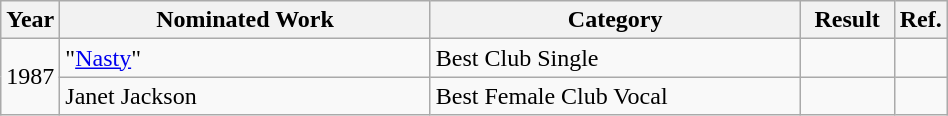<table class="wikitable" width="50%">
<tr>
<th width="5%">Year</th>
<th width="40%">Nominated Work</th>
<th width="40%">Category</th>
<th width="10%">Result</th>
<th width="5%">Ref.</th>
</tr>
<tr>
<td rowspan="2">1987</td>
<td>"<a href='#'>Nasty</a>"</td>
<td>Best Club Single</td>
<td></td>
<td></td>
</tr>
<tr>
<td>Janet Jackson</td>
<td>Best Female Club Vocal</td>
<td></td>
<td></td>
</tr>
</table>
